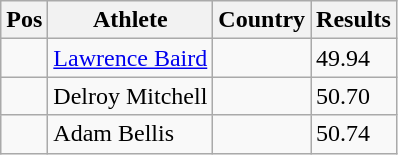<table class="wikitable">
<tr>
<th>Pos</th>
<th>Athlete</th>
<th>Country</th>
<th>Results</th>
</tr>
<tr>
<td align="center"></td>
<td><a href='#'>Lawrence Baird</a></td>
<td></td>
<td>49.94</td>
</tr>
<tr>
<td align="center"></td>
<td>Delroy Mitchell</td>
<td></td>
<td>50.70</td>
</tr>
<tr>
<td align="center"></td>
<td>Adam Bellis</td>
<td></td>
<td>50.74</td>
</tr>
</table>
